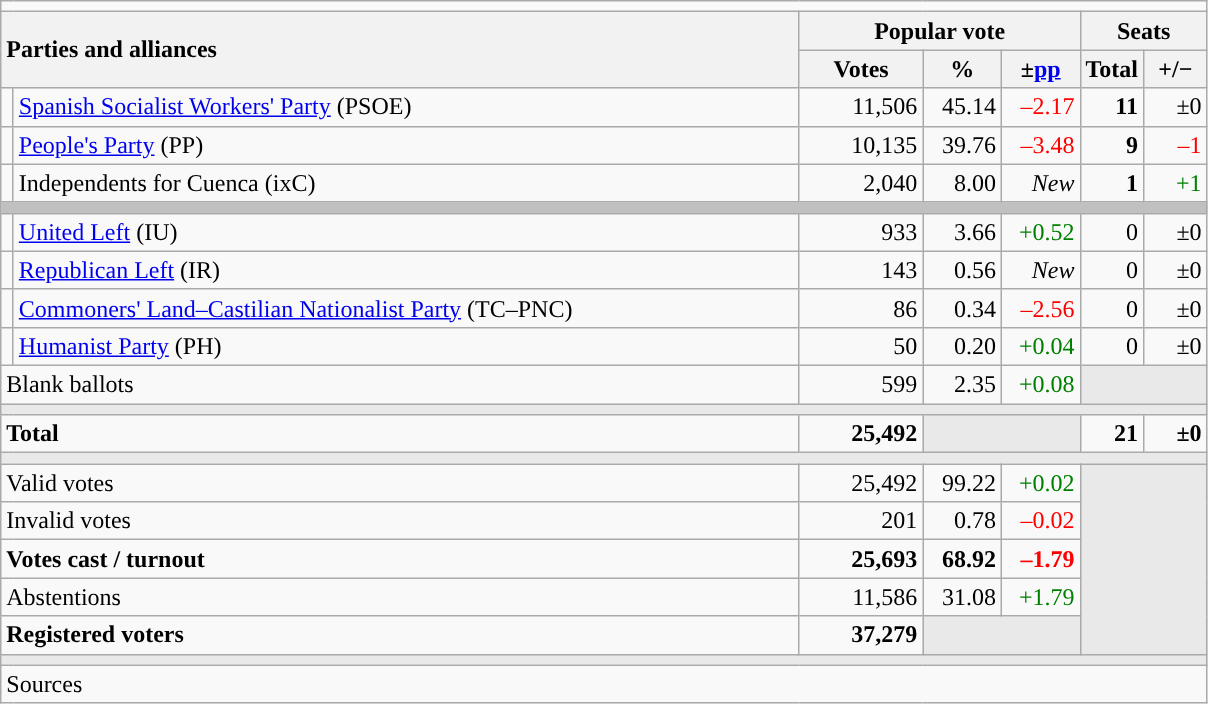<table class="wikitable" style="text-align:right;">
<tr>
<td colspan="7"></td>
</tr>
<tr>
<th style="text-align:left;" rowspan="2" colspan="2" width="525">Parties and alliances</th>
<th colspan="3">Popular vote</th>
<th colspan="2">Seats</th>
</tr>
<tr>
<th width="75">Votes</th>
<th width="45">%</th>
<th width="45">±<a href='#'>pp</a></th>
<th width="35">Total</th>
<th width="35">+/−</th>
</tr>
<tr>
<td width="1" style="color:inherit;background:"></td>
<td align="left"><a href='#'>Spanish Socialist Workers' Party</a> (PSOE)</td>
<td>11,506</td>
<td>45.14</td>
<td style="color:red;">–2.17</td>
<td><strong>11</strong></td>
<td>±0</td>
</tr>
<tr>
<td style="color:inherit;background:"></td>
<td align="left"><a href='#'>People's Party</a> (PP)</td>
<td>10,135</td>
<td>39.76</td>
<td style="color:red;">–3.48</td>
<td><strong>9</strong></td>
<td style="color:red;">–1</td>
</tr>
<tr>
<td style="color:inherit;background:"></td>
<td align="left">Independents for Cuenca (ixC)</td>
<td>2,040</td>
<td>8.00</td>
<td><em>New</em></td>
<td><strong>1</strong></td>
<td style="color:green;">+1</td>
</tr>
<tr>
<td colspan="7" bgcolor="#C0C0C0"></td>
</tr>
<tr>
<td style="color:inherit;background:"></td>
<td align="left"><a href='#'>United Left</a> (IU)</td>
<td>933</td>
<td>3.66</td>
<td style="color:green;">+0.52</td>
<td>0</td>
<td>±0</td>
</tr>
<tr>
<td style="color:inherit;background:"></td>
<td align="left"><a href='#'>Republican Left</a> (IR)</td>
<td>143</td>
<td>0.56</td>
<td><em>New</em></td>
<td>0</td>
<td>±0</td>
</tr>
<tr>
<td style="color:inherit;background:"></td>
<td align="left"><a href='#'>Commoners' Land–Castilian Nationalist Party</a> (TC–PNC)</td>
<td>86</td>
<td>0.34</td>
<td style="color:red;">–2.56</td>
<td>0</td>
<td>±0</td>
</tr>
<tr>
<td style="color:inherit;background:"></td>
<td align="left"><a href='#'>Humanist Party</a> (PH)</td>
<td>50</td>
<td>0.20</td>
<td style="color:green;">+0.04</td>
<td>0</td>
<td>±0</td>
</tr>
<tr>
<td align="left" colspan="2">Blank ballots</td>
<td>599</td>
<td>2.35</td>
<td style="color:green;">+0.08</td>
<td bgcolor="#E9E9E9" colspan="2"></td>
</tr>
<tr>
<td colspan="7" bgcolor="#E9E9E9"></td>
</tr>
<tr style="font-weight:bold;">
<td align="left" colspan="2">Total</td>
<td>25,492</td>
<td bgcolor="#E9E9E9" colspan="2"></td>
<td>21</td>
<td>±0</td>
</tr>
<tr>
<td colspan="7" bgcolor="#E9E9E9"></td>
</tr>
<tr>
<td align="left" colspan="2">Valid votes</td>
<td>25,492</td>
<td>99.22</td>
<td style="color:green;">+0.02</td>
<td bgcolor="#E9E9E9" colspan="2" rowspan="5"></td>
</tr>
<tr>
<td align="left" colspan="2">Invalid votes</td>
<td>201</td>
<td>0.78</td>
<td style="color:red;">–0.02</td>
</tr>
<tr style="font-weight:bold;">
<td align="left" colspan="2">Votes cast / turnout</td>
<td>25,693</td>
<td>68.92</td>
<td style="color:red;">–1.79</td>
</tr>
<tr>
<td align="left" colspan="2">Abstentions</td>
<td>11,586</td>
<td>31.08</td>
<td style="color:green;">+1.79</td>
</tr>
<tr style="font-weight:bold;">
<td align="left" colspan="2">Registered voters</td>
<td>37,279</td>
<td bgcolor="#E9E9E9" colspan="2"></td>
</tr>
<tr>
<td colspan="7" bgcolor="#E9E9E9"></td>
</tr>
<tr>
<td align="left" colspan="7">Sources</td>
</tr>
</table>
